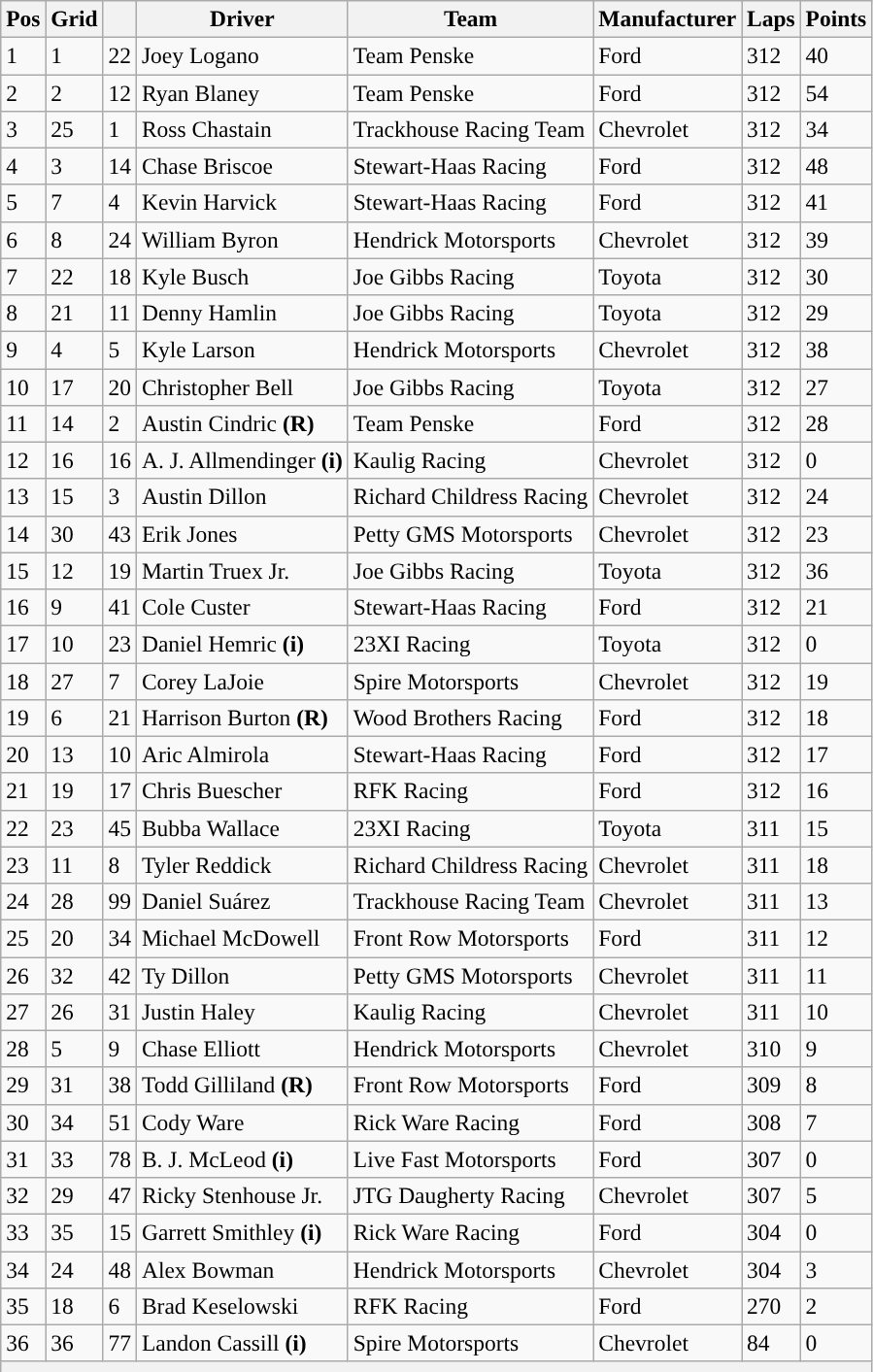<table class="wikitable" style="font-size:98%">
<tr>
<th>Pos</th>
<th>Grid</th>
<th></th>
<th>Driver</th>
<th>Team</th>
<th>Manufacturer</th>
<th>Laps</th>
<th>Points</th>
</tr>
<tr>
<td>1</td>
<td>1</td>
<td>22</td>
<td>Joey Logano</td>
<td>Team Penske</td>
<td>Ford</td>
<td>312</td>
<td>40</td>
</tr>
<tr>
<td>2</td>
<td>2</td>
<td>12</td>
<td>Ryan Blaney</td>
<td>Team Penske</td>
<td>Ford</td>
<td>312</td>
<td>54</td>
</tr>
<tr>
<td>3</td>
<td>25</td>
<td>1</td>
<td>Ross Chastain</td>
<td>Trackhouse Racing Team</td>
<td>Chevrolet</td>
<td>312</td>
<td>34</td>
</tr>
<tr>
<td>4</td>
<td>3</td>
<td>14</td>
<td>Chase Briscoe</td>
<td>Stewart-Haas Racing</td>
<td>Ford</td>
<td>312</td>
<td>48</td>
</tr>
<tr>
<td>5</td>
<td>7</td>
<td>4</td>
<td>Kevin Harvick</td>
<td>Stewart-Haas Racing</td>
<td>Ford</td>
<td>312</td>
<td>41</td>
</tr>
<tr>
<td>6</td>
<td>8</td>
<td>24</td>
<td>William Byron</td>
<td>Hendrick Motorsports</td>
<td>Chevrolet</td>
<td>312</td>
<td>39</td>
</tr>
<tr>
<td>7</td>
<td>22</td>
<td>18</td>
<td>Kyle Busch</td>
<td>Joe Gibbs Racing</td>
<td>Toyota</td>
<td>312</td>
<td>30</td>
</tr>
<tr>
<td>8</td>
<td>21</td>
<td>11</td>
<td>Denny Hamlin</td>
<td>Joe Gibbs Racing</td>
<td>Toyota</td>
<td>312</td>
<td>29</td>
</tr>
<tr>
<td>9</td>
<td>4</td>
<td>5</td>
<td>Kyle Larson</td>
<td>Hendrick Motorsports</td>
<td>Chevrolet</td>
<td>312</td>
<td>38</td>
</tr>
<tr>
<td>10</td>
<td>17</td>
<td>20</td>
<td>Christopher Bell</td>
<td>Joe Gibbs Racing</td>
<td>Toyota</td>
<td>312</td>
<td>27</td>
</tr>
<tr>
<td>11</td>
<td>14</td>
<td>2</td>
<td>Austin Cindric <strong>(R)</strong></td>
<td>Team Penske</td>
<td>Ford</td>
<td>312</td>
<td>28</td>
</tr>
<tr>
<td>12</td>
<td>16</td>
<td>16</td>
<td>A. J. Allmendinger <strong>(i)</strong></td>
<td>Kaulig Racing</td>
<td>Chevrolet</td>
<td>312</td>
<td>0</td>
</tr>
<tr>
<td>13</td>
<td>15</td>
<td>3</td>
<td>Austin Dillon</td>
<td>Richard Childress Racing</td>
<td>Chevrolet</td>
<td>312</td>
<td>24</td>
</tr>
<tr>
<td>14</td>
<td>30</td>
<td>43</td>
<td>Erik Jones</td>
<td>Petty GMS Motorsports</td>
<td>Chevrolet</td>
<td>312</td>
<td>23</td>
</tr>
<tr>
<td>15</td>
<td>12</td>
<td>19</td>
<td>Martin Truex Jr.</td>
<td>Joe Gibbs Racing</td>
<td>Toyota</td>
<td>312</td>
<td>36</td>
</tr>
<tr>
<td>16</td>
<td>9</td>
<td>41</td>
<td>Cole Custer</td>
<td>Stewart-Haas Racing</td>
<td>Ford</td>
<td>312</td>
<td>21</td>
</tr>
<tr>
<td>17</td>
<td>10</td>
<td>23</td>
<td>Daniel Hemric <strong>(i)</strong></td>
<td>23XI Racing</td>
<td>Toyota</td>
<td>312</td>
<td>0</td>
</tr>
<tr>
<td>18</td>
<td>27</td>
<td>7</td>
<td>Corey LaJoie</td>
<td>Spire Motorsports</td>
<td>Chevrolet</td>
<td>312</td>
<td>19</td>
</tr>
<tr>
<td>19</td>
<td>6</td>
<td>21</td>
<td>Harrison Burton <strong>(R)</strong></td>
<td>Wood Brothers Racing</td>
<td>Ford</td>
<td>312</td>
<td>18</td>
</tr>
<tr>
<td>20</td>
<td>13</td>
<td>10</td>
<td>Aric Almirola</td>
<td>Stewart-Haas Racing</td>
<td>Ford</td>
<td>312</td>
<td>17</td>
</tr>
<tr>
<td>21</td>
<td>19</td>
<td>17</td>
<td>Chris Buescher</td>
<td>RFK Racing</td>
<td>Ford</td>
<td>312</td>
<td>16</td>
</tr>
<tr>
<td>22</td>
<td>23</td>
<td>45</td>
<td>Bubba Wallace</td>
<td>23XI Racing</td>
<td>Toyota</td>
<td>311</td>
<td>15</td>
</tr>
<tr>
<td>23</td>
<td>11</td>
<td>8</td>
<td>Tyler Reddick</td>
<td>Richard Childress Racing</td>
<td>Chevrolet</td>
<td>311</td>
<td>18</td>
</tr>
<tr>
<td>24</td>
<td>28</td>
<td>99</td>
<td>Daniel Suárez</td>
<td>Trackhouse Racing Team</td>
<td>Chevrolet</td>
<td>311</td>
<td>13</td>
</tr>
<tr>
<td>25</td>
<td>20</td>
<td>34</td>
<td>Michael McDowell</td>
<td>Front Row Motorsports</td>
<td>Ford</td>
<td>311</td>
<td>12</td>
</tr>
<tr>
<td>26</td>
<td>32</td>
<td>42</td>
<td>Ty Dillon</td>
<td>Petty GMS Motorsports</td>
<td>Chevrolet</td>
<td>311</td>
<td>11</td>
</tr>
<tr>
<td>27</td>
<td>26</td>
<td>31</td>
<td>Justin Haley</td>
<td>Kaulig Racing</td>
<td>Chevrolet</td>
<td>311</td>
<td>10</td>
</tr>
<tr>
<td>28</td>
<td>5</td>
<td>9</td>
<td>Chase Elliott</td>
<td>Hendrick Motorsports</td>
<td>Chevrolet</td>
<td>310</td>
<td>9</td>
</tr>
<tr>
<td>29</td>
<td>31</td>
<td>38</td>
<td>Todd Gilliland <strong>(R)</strong></td>
<td>Front Row Motorsports</td>
<td>Ford</td>
<td>309</td>
<td>8</td>
</tr>
<tr>
<td>30</td>
<td>34</td>
<td>51</td>
<td>Cody Ware</td>
<td>Rick Ware Racing</td>
<td>Ford</td>
<td>308</td>
<td>7</td>
</tr>
<tr>
<td>31</td>
<td>33</td>
<td>78</td>
<td>B. J. McLeod <strong>(i)</strong></td>
<td>Live Fast Motorsports</td>
<td>Ford</td>
<td>307</td>
<td>0</td>
</tr>
<tr>
<td>32</td>
<td>29</td>
<td>47</td>
<td>Ricky Stenhouse Jr.</td>
<td>JTG Daugherty Racing</td>
<td>Chevrolet</td>
<td>307</td>
<td>5</td>
</tr>
<tr>
<td>33</td>
<td>35</td>
<td>15</td>
<td>Garrett Smithley <strong>(i)</strong></td>
<td>Rick Ware Racing</td>
<td>Ford</td>
<td>304</td>
<td>0</td>
</tr>
<tr>
<td>34</td>
<td>24</td>
<td>48</td>
<td>Alex Bowman</td>
<td>Hendrick Motorsports</td>
<td>Chevrolet</td>
<td>304</td>
<td>3</td>
</tr>
<tr>
<td>35</td>
<td>18</td>
<td>6</td>
<td>Brad Keselowski</td>
<td>RFK Racing</td>
<td>Ford</td>
<td>270</td>
<td>2</td>
</tr>
<tr>
<td>36</td>
<td>36</td>
<td>77</td>
<td>Landon Cassill <strong>(i)</strong></td>
<td>Spire Motorsports</td>
<td>Chevrolet</td>
<td>84</td>
<td>0</td>
</tr>
<tr>
<th colspan="8"></th>
</tr>
</table>
